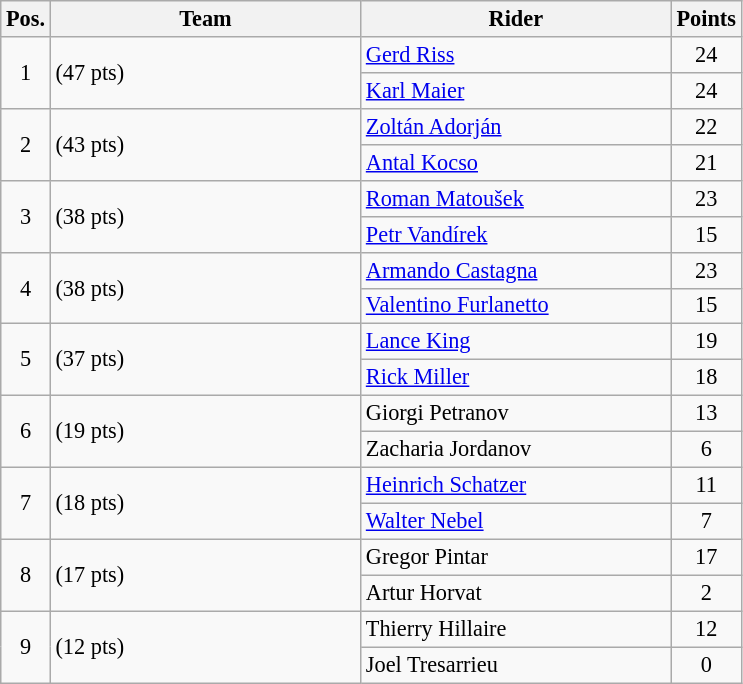<table class=wikitable style="font-size:93%;">
<tr>
<th width=25px>Pos.</th>
<th width=200px>Team</th>
<th width=200px>Rider</th>
<th width=40px>Points</th>
</tr>
<tr align=center>
<td rowspan=2>1</td>
<td rowspan=2 align=left> (47 pts)</td>
<td align=left><a href='#'>Gerd Riss</a></td>
<td>24</td>
</tr>
<tr align=center>
<td align=left><a href='#'>Karl Maier</a></td>
<td>24</td>
</tr>
<tr align=center>
<td rowspan=2>2</td>
<td rowspan=2 align=left> (43 pts)</td>
<td align=left><a href='#'>Zoltán Adorján</a></td>
<td>22</td>
</tr>
<tr align=center>
<td align=left><a href='#'>Antal Kocso</a></td>
<td>21</td>
</tr>
<tr align=center>
<td rowspan=2>3</td>
<td rowspan=2 align=left> (38 pts)</td>
<td align=left><a href='#'>Roman Matoušek</a></td>
<td>23</td>
</tr>
<tr align=center>
<td align=left><a href='#'>Petr Vandírek</a></td>
<td>15</td>
</tr>
<tr align=center>
<td rowspan=2>4</td>
<td rowspan=2 align=left> (38 pts)</td>
<td align=left><a href='#'>Armando Castagna</a></td>
<td>23</td>
</tr>
<tr align=center>
<td align=left><a href='#'>Valentino Furlanetto</a></td>
<td>15</td>
</tr>
<tr align=center>
<td rowspan=2>5</td>
<td rowspan=2 align=left> (37 pts)</td>
<td align=left><a href='#'>Lance King</a></td>
<td>19</td>
</tr>
<tr align=center>
<td align=left><a href='#'>Rick Miller</a></td>
<td>18</td>
</tr>
<tr align=center>
<td rowspan=2>6</td>
<td rowspan=2 align=left> (19 pts)</td>
<td align=left>Giorgi Petranov</td>
<td>13</td>
</tr>
<tr align=center>
<td align=left>Zacharia Jordanov</td>
<td>6</td>
</tr>
<tr align=center>
<td rowspan=2>7</td>
<td rowspan=2 align=left> (18 pts)</td>
<td align=left><a href='#'>Heinrich Schatzer</a></td>
<td>11</td>
</tr>
<tr align=center>
<td align=left><a href='#'>Walter Nebel</a></td>
<td>7</td>
</tr>
<tr align=center>
<td rowspan=2>8</td>
<td rowspan=2 align=left> (17 pts)</td>
<td align=left>Gregor Pintar</td>
<td>17</td>
</tr>
<tr align=center>
<td align=left>Artur Horvat</td>
<td>2</td>
</tr>
<tr align=center>
<td rowspan=2>9</td>
<td rowspan=2 align=left> (12 pts)</td>
<td align=left>Thierry Hillaire</td>
<td>12</td>
</tr>
<tr align=center>
<td align=left>Joel Tresarrieu</td>
<td>0</td>
</tr>
</table>
